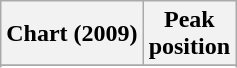<table class="wikitable plainrowheaders">
<tr>
<th scope="col">Chart (2009)</th>
<th scope="col">Peak<br>position</th>
</tr>
<tr>
</tr>
<tr>
</tr>
</table>
